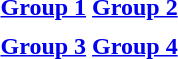<table>
<tr valign=top>
<th align="center"><a href='#'>Group 1</a></th>
<th align="center"><a href='#'>Group 2</a></th>
</tr>
<tr valign=top>
<td align="left"></td>
<td align="left"></td>
</tr>
<tr valign=top>
<th align="center"><a href='#'>Group 3</a></th>
<th align="center"><a href='#'>Group 4</a></th>
</tr>
<tr valign=top>
<td align="left"></td>
<td align="left"></td>
</tr>
</table>
